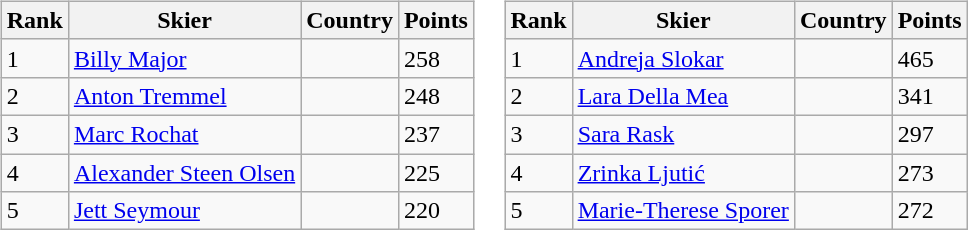<table>
<tr>
<td><br><table class="wikitable">
<tr class="backgroundcolor5">
<th>Rank</th>
<th>Skier</th>
<th>Country</th>
<th>Points</th>
</tr>
<tr>
<td>1</td>
<td><a href='#'>Billy Major</a></td>
<td></td>
<td>258</td>
</tr>
<tr>
<td>2</td>
<td><a href='#'>Anton Tremmel</a></td>
<td></td>
<td>248</td>
</tr>
<tr>
<td>3</td>
<td><a href='#'>Marc Rochat</a></td>
<td></td>
<td>237</td>
</tr>
<tr>
<td>4</td>
<td><a href='#'>Alexander Steen Olsen</a></td>
<td></td>
<td>225</td>
</tr>
<tr>
<td>5</td>
<td><a href='#'>Jett Seymour</a></td>
<td></td>
<td>220</td>
</tr>
</table>
</td>
<td><br><table class="wikitable">
<tr class="backgroundcolor5">
<th>Rank</th>
<th>Skier</th>
<th>Country</th>
<th>Points</th>
</tr>
<tr>
<td>1</td>
<td><a href='#'>Andreja Slokar</a></td>
<td></td>
<td>465</td>
</tr>
<tr>
<td>2</td>
<td><a href='#'>Lara Della Mea</a></td>
<td></td>
<td>341</td>
</tr>
<tr>
<td>3</td>
<td><a href='#'>Sara Rask</a></td>
<td></td>
<td>297</td>
</tr>
<tr>
<td>4</td>
<td><a href='#'>Zrinka Ljutić</a></td>
<td></td>
<td>273</td>
</tr>
<tr>
<td>5</td>
<td><a href='#'>Marie-Therese Sporer</a></td>
<td></td>
<td>272</td>
</tr>
</table>
</td>
</tr>
</table>
